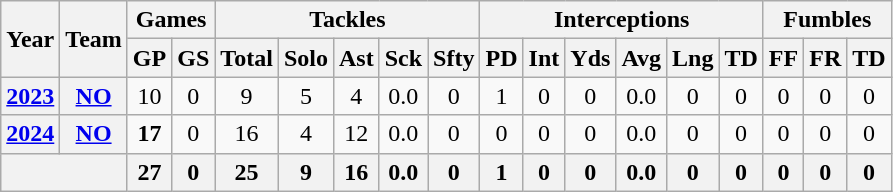<table class="wikitable" style="text-align:center;">
<tr>
<th rowspan="2">Year</th>
<th rowspan="2">Team</th>
<th colspan="2">Games</th>
<th colspan="5">Tackles</th>
<th colspan="6">Interceptions</th>
<th colspan="3">Fumbles</th>
</tr>
<tr>
<th>GP</th>
<th>GS</th>
<th>Total</th>
<th>Solo</th>
<th>Ast</th>
<th>Sck</th>
<th>Sfty</th>
<th>PD</th>
<th>Int</th>
<th>Yds</th>
<th>Avg</th>
<th>Lng</th>
<th>TD</th>
<th>FF</th>
<th>FR</th>
<th>TD</th>
</tr>
<tr>
<th><a href='#'>2023</a></th>
<th><a href='#'>NO</a></th>
<td>10</td>
<td>0</td>
<td>9</td>
<td>5</td>
<td>4</td>
<td>0.0</td>
<td>0</td>
<td>1</td>
<td>0</td>
<td>0</td>
<td>0.0</td>
<td>0</td>
<td>0</td>
<td>0</td>
<td>0</td>
<td>0</td>
</tr>
<tr>
<th><a href='#'>2024</a></th>
<th><a href='#'>NO</a></th>
<td><strong>17</strong></td>
<td>0</td>
<td>16</td>
<td>4</td>
<td>12</td>
<td>0.0</td>
<td>0</td>
<td>0</td>
<td>0</td>
<td>0</td>
<td>0.0</td>
<td>0</td>
<td>0</td>
<td>0</td>
<td>0</td>
<td>0</td>
</tr>
<tr>
<th colspan="2"></th>
<th>27</th>
<th>0</th>
<th>25</th>
<th>9</th>
<th>16</th>
<th>0.0</th>
<th>0</th>
<th>1</th>
<th>0</th>
<th>0</th>
<th>0.0</th>
<th>0</th>
<th>0</th>
<th>0</th>
<th>0</th>
<th>0</th>
</tr>
</table>
